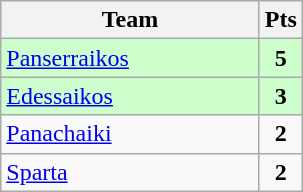<table class="wikitable" style="text-align: center;">
<tr>
<th width=165>Team</th>
<th width=20>Pts</th>
</tr>
<tr bgcolor="#ccffcc">
<td align=left><a href='#'>Panserraikos</a></td>
<td><strong>5</strong></td>
</tr>
<tr bgcolor="#ccffcc">
<td align=left><a href='#'>Edessaikos</a></td>
<td><strong>3</strong></td>
</tr>
<tr>
<td align=left><a href='#'>Panachaiki</a></td>
<td><strong>2</strong></td>
</tr>
<tr>
<td align=left><a href='#'>Sparta</a></td>
<td><strong>2</strong></td>
</tr>
</table>
